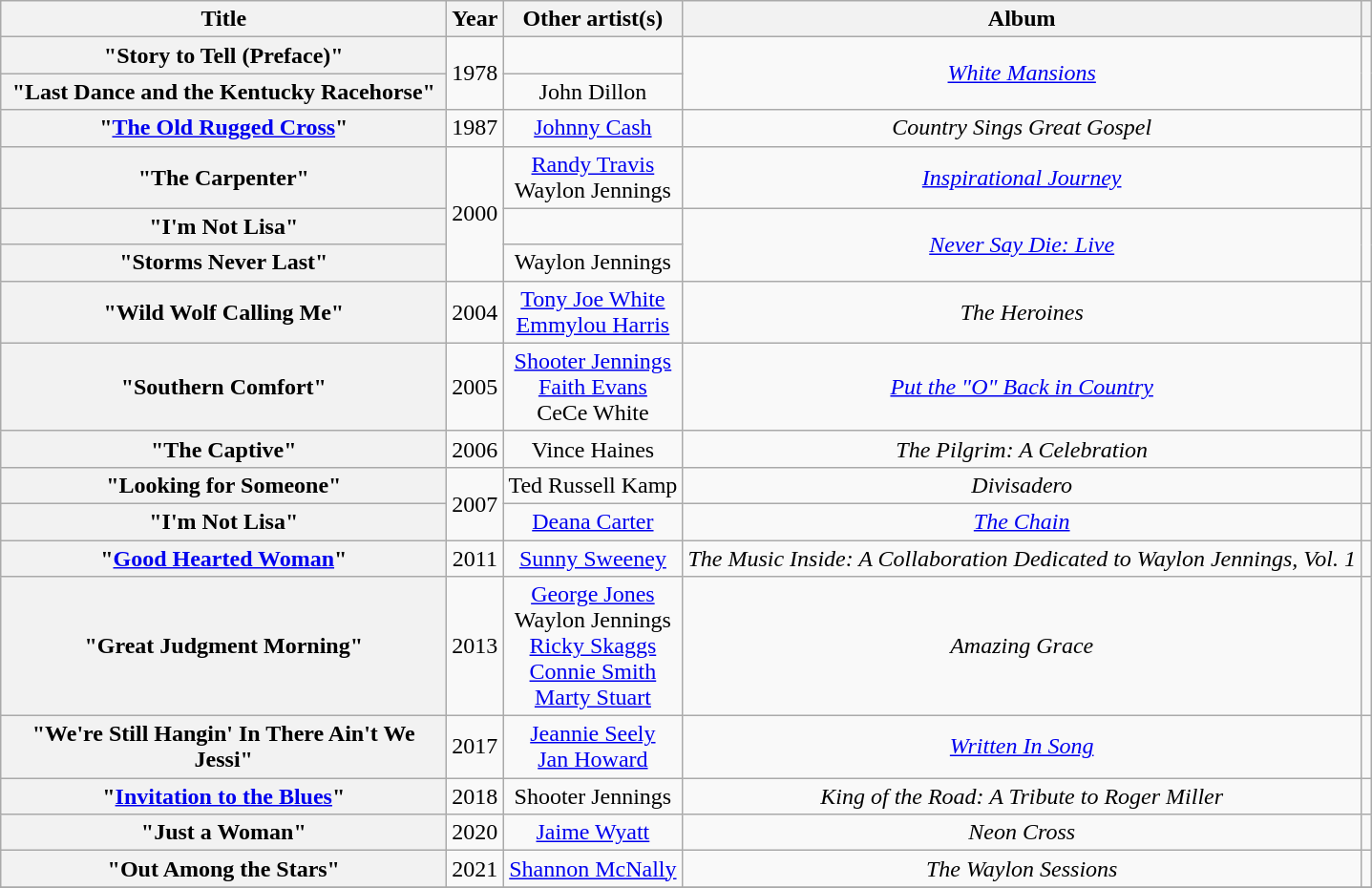<table class="wikitable plainrowheaders" style="text-align:center;" border="1">
<tr>
<th scope="col" style="width:19em;">Title</th>
<th scope="col">Year</th>
<th scope="col">Other artist(s)</th>
<th scope="col">Album</th>
<th scope="col"></th>
</tr>
<tr>
<th scope="row">"Story to Tell (Preface)"</th>
<td rowspan="2">1978</td>
<td></td>
<td rowspan="2"><em><a href='#'>White Mansions</a></em></td>
<td align="center" rowspan="2"></td>
</tr>
<tr>
<th scope="row">"Last Dance and the Kentucky Racehorse"</th>
<td>John Dillon</td>
</tr>
<tr>
<th scope="row">"<a href='#'>The Old Rugged Cross</a>"</th>
<td>1987</td>
<td><a href='#'>Johnny Cash</a></td>
<td><em>Country Sings Great Gospel</em></td>
<td align="center"></td>
</tr>
<tr>
<th scope="row">"The Carpenter"</th>
<td rowspan="3">2000</td>
<td><a href='#'>Randy Travis</a><br>Waylon Jennings</td>
<td><em><a href='#'>Inspirational Journey</a></em></td>
<td align="center"></td>
</tr>
<tr>
<th scope="row">"I'm Not Lisa"</th>
<td></td>
<td rowspan="2"><em><a href='#'>Never Say Die: Live</a></em></td>
<td align="center" rowspan="2"></td>
</tr>
<tr>
<th scope="row">"Storms Never Last"</th>
<td>Waylon Jennings</td>
</tr>
<tr>
<th scope="row">"Wild Wolf Calling Me"</th>
<td>2004</td>
<td><a href='#'>Tony Joe White</a><br><a href='#'>Emmylou Harris</a></td>
<td><em>The Heroines</em></td>
<td align="center"></td>
</tr>
<tr>
<th scope="row">"Southern Comfort"</th>
<td>2005</td>
<td><a href='#'>Shooter Jennings</a><br><a href='#'>Faith Evans</a><br>CeCe White</td>
<td><em><a href='#'>Put the "O" Back in Country</a></em></td>
<td align="center"></td>
</tr>
<tr>
<th scope="row">"The Captive"</th>
<td>2006</td>
<td>Vince Haines</td>
<td><em>The Pilgrim: A Celebration</em></td>
<td align="center"></td>
</tr>
<tr>
<th scope="row">"Looking for Someone"</th>
<td rowspan="2">2007</td>
<td>Ted Russell Kamp</td>
<td><em>Divisadero</em></td>
<td align="center"></td>
</tr>
<tr>
<th scope="row">"I'm Not Lisa"</th>
<td><a href='#'>Deana Carter</a></td>
<td><em><a href='#'>The Chain</a></em></td>
<td align="center"></td>
</tr>
<tr>
<th scope="row">"<a href='#'>Good Hearted Woman</a>"</th>
<td>2011</td>
<td><a href='#'>Sunny Sweeney</a></td>
<td><em>The Music Inside: A Collaboration Dedicated to Waylon Jennings, Vol. 1</em></td>
<td align="center"></td>
</tr>
<tr>
<th scope="row">"Great Judgment Morning"</th>
<td>2013</td>
<td><a href='#'>George Jones</a><br>Waylon Jennings<br><a href='#'>Ricky Skaggs</a><br><a href='#'>Connie Smith</a><br><a href='#'>Marty Stuart</a></td>
<td><em>Amazing Grace</em></td>
<td align="center"></td>
</tr>
<tr>
<th scope="row">"We're Still Hangin' In There Ain't We Jessi"</th>
<td>2017</td>
<td><a href='#'>Jeannie Seely</a><br><a href='#'>Jan Howard</a></td>
<td><em><a href='#'>Written In Song</a></em></td>
<td align="center"></td>
</tr>
<tr>
<th scope="row">"<a href='#'>Invitation to the Blues</a>"</th>
<td>2018</td>
<td>Shooter Jennings</td>
<td><em>King of the Road: A Tribute to Roger Miller</em></td>
<td></td>
</tr>
<tr>
<th scope="row">"Just a Woman"</th>
<td>2020</td>
<td><a href='#'>Jaime Wyatt</a></td>
<td><em>Neon Cross</em></td>
<td align="center"></td>
</tr>
<tr>
<th scope="row">"Out Among the Stars"</th>
<td>2021</td>
<td><a href='#'>Shannon McNally</a></td>
<td><em>The Waylon Sessions</em></td>
<td align="center"></td>
</tr>
<tr>
</tr>
</table>
